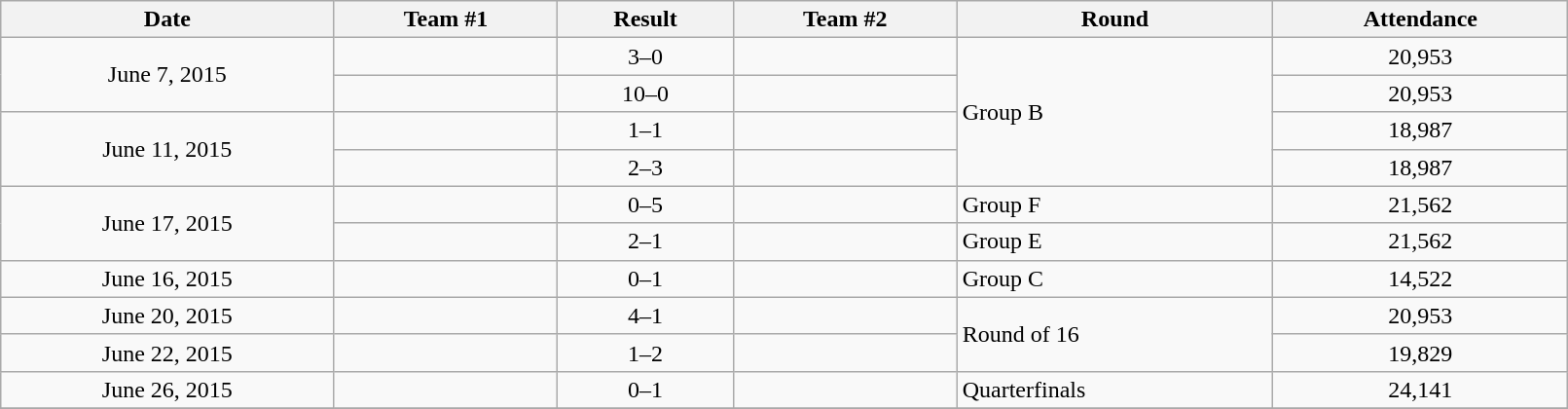<table class="wikitable" style="text-align:left; width:85%;">
<tr>
<th>Date</th>
<th>Team #1</th>
<th>Result</th>
<th>Team #2</th>
<th>Round</th>
<th>Attendance</th>
</tr>
<tr>
<td rowspan="2" style="text-align:center;">June 7, 2015</td>
<td></td>
<td style="text-align:center;">3–0</td>
<td></td>
<td rowspan="4">Group B</td>
<td style="text-align:center;">20,953</td>
</tr>
<tr>
<td></td>
<td style="text-align:center;">10–0</td>
<td></td>
<td style="text-align:center;">20,953</td>
</tr>
<tr>
<td rowspan="2" style="text-align:center;">June 11, 2015</td>
<td></td>
<td style="text-align:center;">1–1</td>
<td></td>
<td style="text-align:center;">18,987</td>
</tr>
<tr>
<td></td>
<td style="text-align:center;">2–3</td>
<td></td>
<td style="text-align:center;">18,987</td>
</tr>
<tr>
<td rowspan="2" style="text-align:center;">June 17, 2015</td>
<td></td>
<td style="text-align:center;">0–5</td>
<td></td>
<td>Group F</td>
<td style="text-align:center;">21,562</td>
</tr>
<tr>
<td></td>
<td style="text-align:center;">2–1</td>
<td></td>
<td>Group E</td>
<td style="text-align:center;">21,562</td>
</tr>
<tr>
<td style="text-align:center;">June 16, 2015</td>
<td></td>
<td style="text-align:center;">0–1</td>
<td></td>
<td>Group C</td>
<td style="text-align:center;">14,522</td>
</tr>
<tr>
<td style="text-align:center;">June 20, 2015</td>
<td></td>
<td style="text-align:center;">4–1</td>
<td></td>
<td rowspan="2">Round of 16</td>
<td style="text-align:center;">20,953</td>
</tr>
<tr>
<td style="text-align:center;">June 22, 2015</td>
<td></td>
<td style="text-align:center;">1–2</td>
<td></td>
<td style="text-align:center;">19,829</td>
</tr>
<tr>
<td style="text-align:center;">June 26, 2015</td>
<td></td>
<td style="text-align:center;">0–1</td>
<td></td>
<td>Quarterfinals</td>
<td style="text-align:center;">24,141</td>
</tr>
<tr>
</tr>
</table>
